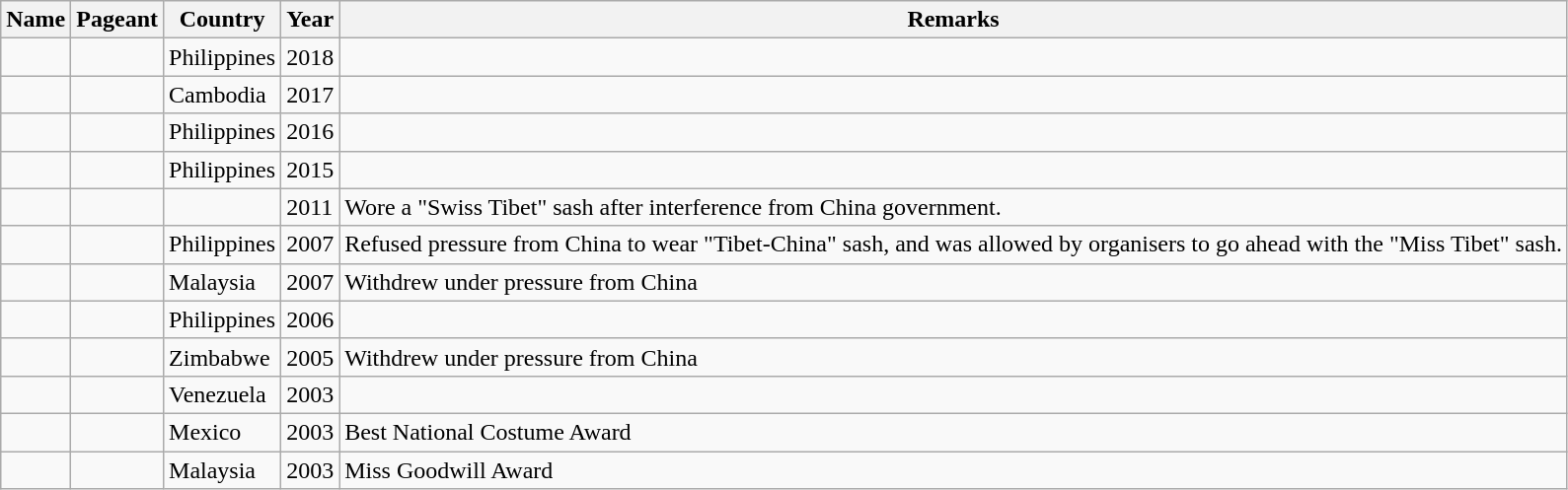<table class="wikitable" border="1">
<tr>
<th>Name</th>
<th>Pageant</th>
<th>Country</th>
<th>Year</th>
<th>Remarks</th>
</tr>
<tr style="vertical-align: top;">
<td> <br> </td>
<td></td>
<td>Philippines</td>
<td>2018</td>
<td></td>
</tr>
<tr style="vertical-align: top;">
<td> <br> </td>
<td></td>
<td>Cambodia</td>
<td>2017</td>
<td></td>
</tr>
<tr style="vertical-align: top;">
<td> <br> </td>
<td></td>
<td>Philippines</td>
<td>2016</td>
<td></td>
</tr>
<tr style="vertical-align: top;">
<td> <br> </td>
<td></td>
<td>Philippines</td>
<td>2015</td>
<td></td>
</tr>
<tr style="vertical-align: top;">
<td> <br> </td>
<td></td>
<td></td>
<td>2011</td>
<td>Wore a "Swiss Tibet" sash after interference from China government.</td>
</tr>
<tr style="vertical-align: top;">
<td> <br> </td>
<td></td>
<td>Philippines</td>
<td>2007</td>
<td>Refused pressure from China to wear "Tibet-China" sash, and was allowed by organisers to go ahead with the "Miss Tibet" sash.</td>
</tr>
<tr style="vertical-align: top;">
<td> <br> </td>
<td></td>
<td>Malaysia</td>
<td>2007</td>
<td>Withdrew under pressure from China</td>
</tr>
<tr style="vertical-align: top;">
<td> </td>
<td></td>
<td>Philippines</td>
<td>2006</td>
<td></td>
</tr>
<tr style="vertical-align: top;">
<td> <br> </td>
<td></td>
<td>Zimbabwe</td>
<td>2005</td>
<td>Withdrew under pressure from China</td>
</tr>
<tr style="vertical-align: top;">
<td> <br> </td>
<td></td>
<td>Venezuela</td>
<td>2003</td>
<td></td>
</tr>
<tr style="vertical-align: top;">
<td> <br> </td>
<td></td>
<td>Mexico</td>
<td>2003</td>
<td>Best National Costume Award</td>
</tr>
<tr style="vertical-align: top;">
<td> <br> </td>
<td></td>
<td>Malaysia</td>
<td>2003</td>
<td>Miss Goodwill Award</td>
</tr>
</table>
